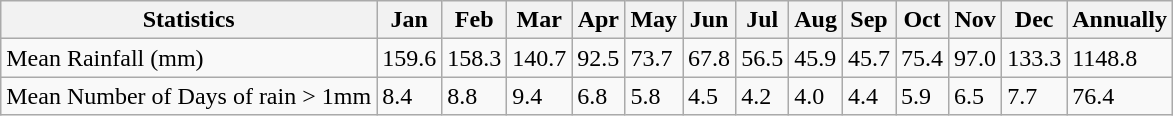<table class="wikitable">
<tr>
<th>Statistics</th>
<th>Jan</th>
<th>Feb</th>
<th>Mar</th>
<th>Apr</th>
<th>May</th>
<th>Jun</th>
<th>Jul</th>
<th>Aug</th>
<th>Sep</th>
<th>Oct</th>
<th>Nov</th>
<th>Dec</th>
<th>Annually</th>
</tr>
<tr>
<td>Mean Rainfall (mm)</td>
<td>159.6</td>
<td>158.3</td>
<td>140.7</td>
<td>92.5</td>
<td>73.7</td>
<td>67.8</td>
<td>56.5</td>
<td>45.9</td>
<td>45.7</td>
<td>75.4</td>
<td>97.0</td>
<td>133.3</td>
<td>1148.8</td>
</tr>
<tr>
<td>Mean Number of Days of rain > 1mm</td>
<td>8.4</td>
<td>8.8</td>
<td>9.4</td>
<td>6.8</td>
<td>5.8</td>
<td>4.5</td>
<td>4.2</td>
<td>4.0</td>
<td>4.4</td>
<td>5.9</td>
<td>6.5</td>
<td>7.7</td>
<td>76.4</td>
</tr>
</table>
